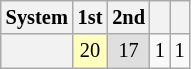<table class="wikitable" style="font-size:85%; text-align:center;">
<tr>
<th>System</th>
<th>1st</th>
<th>2nd</th>
<th></th>
<th></th>
</tr>
<tr>
<th></th>
<td style="background:#ffffbf;">20</td>
<td style="background:#dfdfdf;">17</td>
<td>1</td>
<td>1</td>
</tr>
</table>
